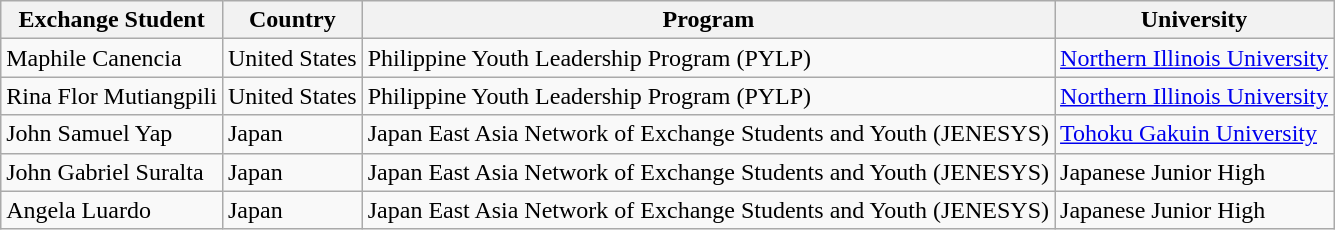<table class="wikitable">
<tr>
<th>Exchange Student</th>
<th>Country</th>
<th>Program</th>
<th>University</th>
</tr>
<tr>
<td>Maphile Canencia</td>
<td>United States</td>
<td>Philippine Youth Leadership Program (PYLP)</td>
<td><a href='#'>Northern Illinois University</a></td>
</tr>
<tr>
<td>Rina Flor Mutiangpili</td>
<td>United States</td>
<td>Philippine Youth Leadership Program (PYLP)</td>
<td><a href='#'>Northern Illinois University</a></td>
</tr>
<tr>
<td>John Samuel Yap</td>
<td>Japan</td>
<td>Japan East Asia Network of Exchange Students and Youth (JENESYS)</td>
<td><a href='#'>Tohoku Gakuin University</a></td>
</tr>
<tr>
<td>John Gabriel Suralta</td>
<td>Japan</td>
<td>Japan East Asia Network of Exchange Students and Youth (JENESYS)</td>
<td>Japanese Junior High</td>
</tr>
<tr>
<td>Angela Luardo</td>
<td>Japan</td>
<td>Japan East Asia Network of Exchange Students and Youth (JENESYS)</td>
<td>Japanese Junior High</td>
</tr>
</table>
